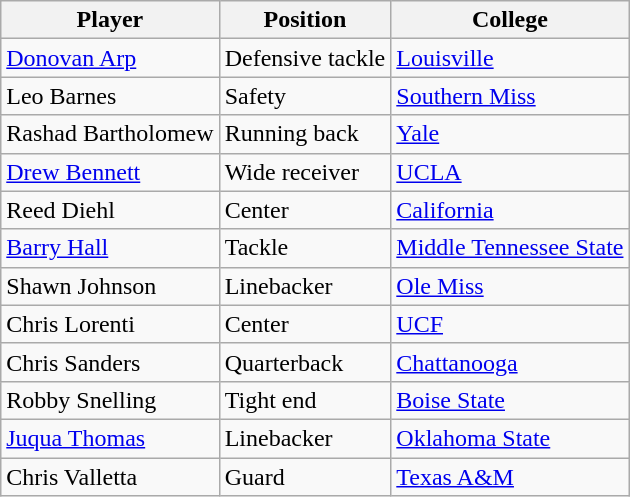<table class="wikitable">
<tr>
<th>Player</th>
<th>Position</th>
<th>College</th>
</tr>
<tr>
<td><a href='#'>Donovan Arp</a></td>
<td>Defensive tackle</td>
<td><a href='#'>Louisville</a></td>
</tr>
<tr>
<td>Leo Barnes</td>
<td>Safety</td>
<td><a href='#'>Southern Miss</a></td>
</tr>
<tr>
<td>Rashad Bartholomew</td>
<td>Running back</td>
<td><a href='#'>Yale</a></td>
</tr>
<tr>
<td><a href='#'>Drew Bennett</a></td>
<td>Wide receiver</td>
<td><a href='#'>UCLA</a></td>
</tr>
<tr>
<td>Reed Diehl</td>
<td>Center</td>
<td><a href='#'>California</a></td>
</tr>
<tr>
<td><a href='#'>Barry Hall</a></td>
<td>Tackle</td>
<td><a href='#'>Middle Tennessee State</a></td>
</tr>
<tr>
<td>Shawn Johnson</td>
<td>Linebacker</td>
<td><a href='#'>Ole Miss</a></td>
</tr>
<tr>
<td>Chris Lorenti</td>
<td>Center</td>
<td><a href='#'>UCF</a></td>
</tr>
<tr>
<td>Chris Sanders</td>
<td>Quarterback</td>
<td><a href='#'>Chattanooga</a></td>
</tr>
<tr>
<td>Robby Snelling</td>
<td>Tight end</td>
<td><a href='#'>Boise State</a></td>
</tr>
<tr>
<td><a href='#'>Juqua Thomas</a></td>
<td>Linebacker</td>
<td><a href='#'>Oklahoma State</a></td>
</tr>
<tr>
<td>Chris Valletta</td>
<td>Guard</td>
<td><a href='#'>Texas A&M</a></td>
</tr>
</table>
